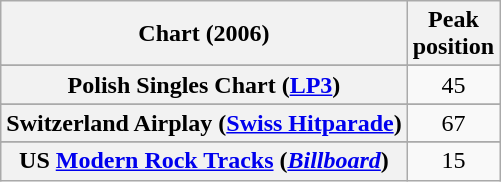<table class="wikitable sortable plainrowheaders" style="text-align:center">
<tr>
<th>Chart (2006)</th>
<th>Peak<br>position</th>
</tr>
<tr>
</tr>
<tr>
</tr>
<tr>
</tr>
<tr>
</tr>
<tr>
</tr>
<tr>
<th scope="row">Polish Singles Chart (<a href='#'>LP3</a>)</th>
<td style="text-align:center;">45</td>
</tr>
<tr>
</tr>
<tr>
</tr>
<tr>
<th scope="row">Switzerland Airplay (<a href='#'>Swiss Hitparade</a>)</th>
<td>67</td>
</tr>
<tr>
</tr>
<tr>
<th scope="row">US <a href='#'>Modern Rock Tracks</a> (<em><a href='#'>Billboard</a></em>)</th>
<td>15</td>
</tr>
</table>
